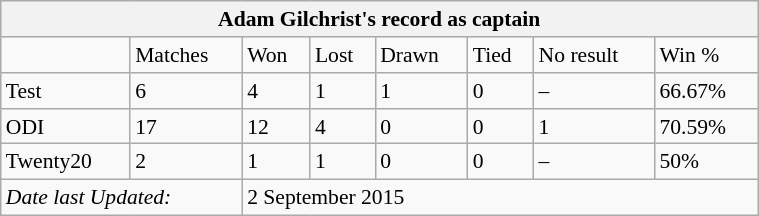<table class="wikitable" style="float: right; margin-left: 1em; width: 40%; font-size: 90%;">
<tr>
<th colspan="8"><strong>Adam Gilchrist's record as captain</strong></th>
</tr>
<tr>
<td> </td>
<td>Matches</td>
<td>Won</td>
<td>Lost</td>
<td>Drawn</td>
<td>Tied</td>
<td>No result</td>
<td>Win %</td>
</tr>
<tr>
<td>Test</td>
<td>6</td>
<td>4</td>
<td>1</td>
<td>1</td>
<td>0</td>
<td>–</td>
<td>66.67%</td>
</tr>
<tr>
<td>ODI</td>
<td>17</td>
<td>12</td>
<td>4</td>
<td>0</td>
<td>0</td>
<td>1</td>
<td>70.59%</td>
</tr>
<tr>
<td>Twenty20</td>
<td>2</td>
<td>1</td>
<td>1</td>
<td>0</td>
<td>0</td>
<td>–</td>
<td>50%</td>
</tr>
<tr>
<td colspan=2><em>Date last Updated:</em></td>
<td colspan=8>2 September 2015</td>
</tr>
</table>
